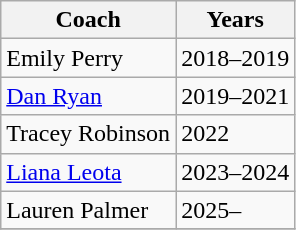<table class="wikitable collapsible">
<tr>
<th>Coach</th>
<th>Years</th>
</tr>
<tr>
<td> Emily Perry</td>
<td>2018–2019</td>
</tr>
<tr>
<td> <a href='#'>Dan Ryan</a></td>
<td>2019–2021</td>
</tr>
<tr>
<td> Tracey Robinson</td>
<td>2022</td>
</tr>
<tr>
<td> <a href='#'>Liana Leota</a></td>
<td>2023–2024</td>
</tr>
<tr>
<td> Lauren Palmer</td>
<td>2025–</td>
</tr>
<tr>
</tr>
</table>
